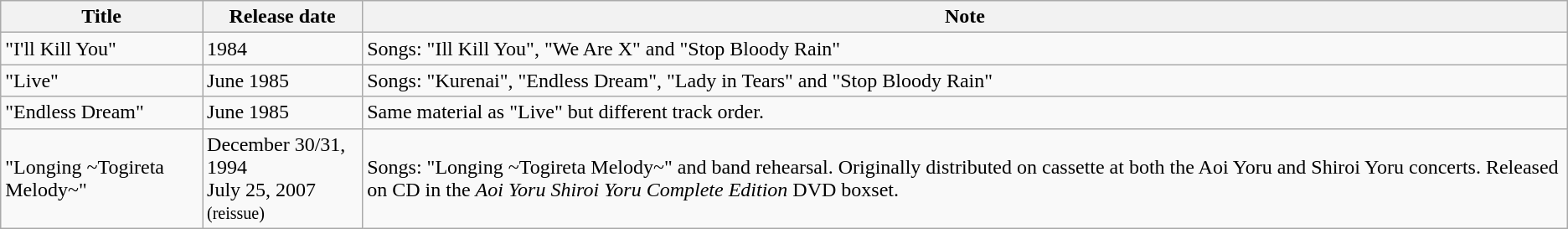<table class="wikitable">
<tr>
<th>Title</th>
<th>Release date</th>
<th>Note</th>
</tr>
<tr>
<td>"I'll Kill You"</td>
<td>1984</td>
<td>Songs: "Ill Kill You", "We Are X" and "Stop Bloody Rain"</td>
</tr>
<tr>
<td>"Live"</td>
<td>June 1985</td>
<td>Songs: "Kurenai", "Endless Dream", "Lady in Tears" and "Stop Bloody Rain"</td>
</tr>
<tr>
<td>"Endless Dream"</td>
<td>June 1985</td>
<td>Same material as "Live" but different track order.</td>
</tr>
<tr>
<td>"Longing ~Togireta Melody~"</td>
<td>December 30/31, 1994<br>July 25, 2007 <small>(reissue)</small></td>
<td>Songs: "Longing ~Togireta Melody~" and band rehearsal. Originally distributed on cassette at both the Aoi Yoru and Shiroi Yoru concerts. Released on CD in the <em>Aoi Yoru Shiroi Yoru Complete Edition</em> DVD boxset.</td>
</tr>
</table>
